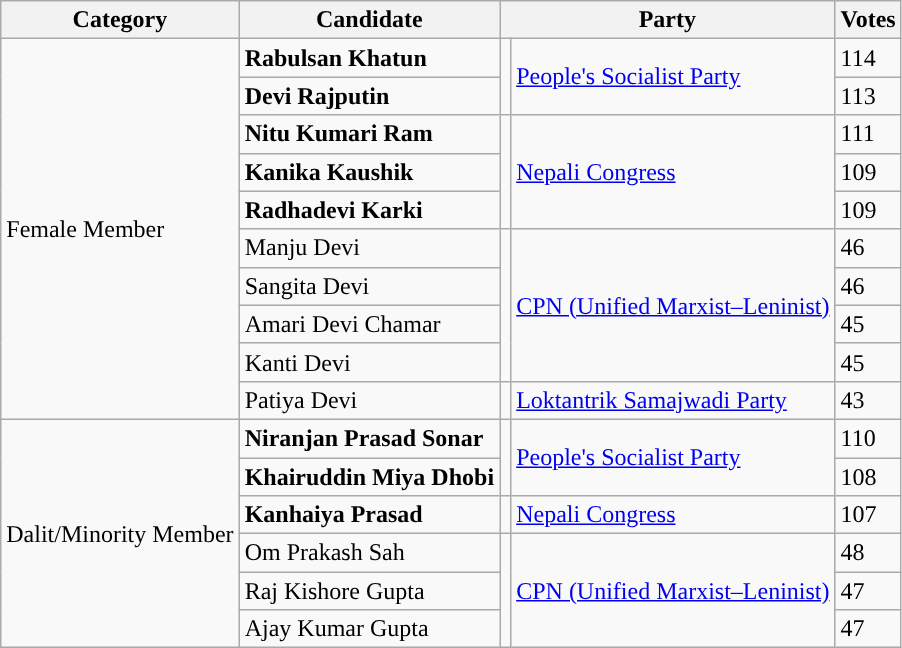<table class="wikitable">
<tr>
<th>Category</th>
<th>Candidate</th>
<th colspan="2">Party</th>
<th>Votes</th>
</tr>
<tr>
<td rowspan="10">Female Member</td>
<td><strong>Rabulsan Khatun</strong></td>
<td rowspan="2" style="background-color:"><br></td>
<td rowspan="2"><a href='#'>People's Socialist Party</a></td>
<td>114</td>
</tr>
<tr>
<td><strong>Devi Rajputin</strong></td>
<td>113</td>
</tr>
<tr>
<td><strong>Nitu Kumari Ram</strong></td>
<td rowspan="3" style="background-color:"><br></td>
<td rowspan="3"><a href='#'>Nepali Congress</a></td>
<td>111</td>
</tr>
<tr>
<td><strong>Kanika Kaushik</strong></td>
<td>109</td>
</tr>
<tr>
<td><strong>Radhadevi Karki</strong></td>
<td>109</td>
</tr>
<tr>
<td>Manju Devi</td>
<td rowspan="4" style="background-color:"><br></td>
<td rowspan="4"><a href='#'>CPN (Unified Marxist–Leninist)</a></td>
<td>46</td>
</tr>
<tr>
<td>Sangita Devi</td>
<td>46</td>
</tr>
<tr>
<td>Amari Devi Chamar</td>
<td>45</td>
</tr>
<tr>
<td>Kanti Devi</td>
<td>45</td>
</tr>
<tr>
<td>Patiya Devi</td>
<td style="background-color:"><br></td>
<td><a href='#'>Loktantrik Samajwadi Party</a></td>
<td>43</td>
</tr>
<tr>
<td rowspan="6">Dalit/Minority Member</td>
<td><strong>Niranjan Prasad Sonar</strong></td>
<td rowspan="2" style="background-color:"><br></td>
<td rowspan="2"><a href='#'>People's Socialist Party</a></td>
<td>110</td>
</tr>
<tr>
<td><strong>Khairuddin Miya Dhobi</strong></td>
<td>108</td>
</tr>
<tr>
<td><strong>Kanhaiya Prasad</strong></td>
<td style="background-color:"><br></td>
<td><a href='#'>Nepali Congress</a></td>
<td>107</td>
</tr>
<tr>
<td>Om Prakash Sah</td>
<td rowspan="3" style="background-color:"><br></td>
<td rowspan="3"><a href='#'>CPN (Unified Marxist–Leninist)</a></td>
<td>48</td>
</tr>
<tr>
<td>Raj Kishore Gupta</td>
<td>47</td>
</tr>
<tr>
<td>Ajay Kumar Gupta</td>
<td>47</td>
</tr>
</table>
